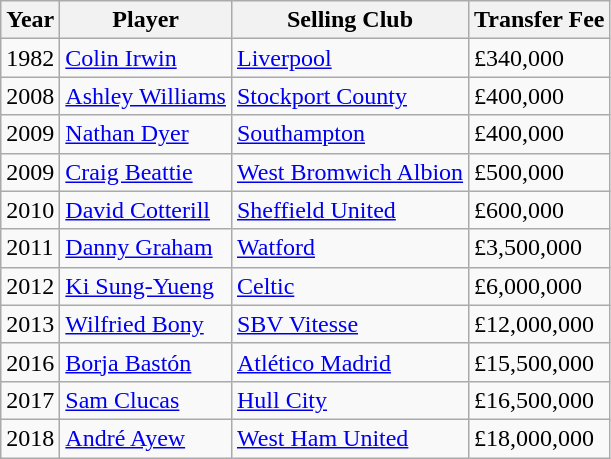<table class="wikitable">
<tr>
<th>Year</th>
<th>Player</th>
<th>Selling Club</th>
<th>Transfer Fee</th>
</tr>
<tr>
<td>1982</td>
<td><a href='#'>Colin Irwin</a></td>
<td><a href='#'>Liverpool</a></td>
<td>£340,000</td>
</tr>
<tr>
<td>2008</td>
<td><a href='#'>Ashley Williams</a></td>
<td><a href='#'>Stockport County</a></td>
<td>£400,000</td>
</tr>
<tr>
<td>2009</td>
<td><a href='#'>Nathan Dyer</a></td>
<td><a href='#'>Southampton</a></td>
<td>£400,000</td>
</tr>
<tr>
<td>2009</td>
<td><a href='#'>Craig Beattie</a></td>
<td><a href='#'>West Bromwich Albion</a></td>
<td>£500,000</td>
</tr>
<tr>
<td>2010</td>
<td><a href='#'>David Cotterill</a></td>
<td><a href='#'>Sheffield United</a></td>
<td>£600,000</td>
</tr>
<tr>
<td>2011</td>
<td><a href='#'>Danny Graham</a></td>
<td><a href='#'>Watford</a></td>
<td>£3,500,000</td>
</tr>
<tr>
<td>2012</td>
<td><a href='#'>Ki Sung-Yueng</a></td>
<td><a href='#'>Celtic</a></td>
<td>£6,000,000</td>
</tr>
<tr>
<td>2013</td>
<td><a href='#'>Wilfried Bony</a></td>
<td><a href='#'>SBV Vitesse</a></td>
<td>£12,000,000</td>
</tr>
<tr>
<td>2016</td>
<td><a href='#'>Borja Bastón</a></td>
<td><a href='#'>Atlético Madrid</a></td>
<td>£15,500,000</td>
</tr>
<tr>
<td>2017</td>
<td><a href='#'>Sam Clucas</a></td>
<td><a href='#'>Hull City</a></td>
<td>£16,500,000</td>
</tr>
<tr>
<td>2018</td>
<td><a href='#'>André Ayew</a></td>
<td><a href='#'>West Ham United</a></td>
<td>£18,000,000</td>
</tr>
</table>
